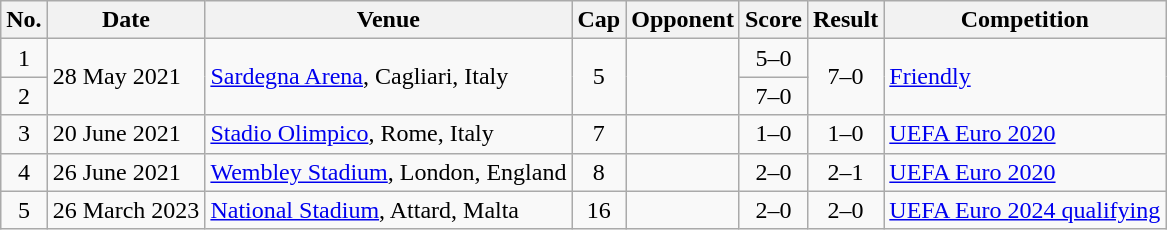<table class="wikitable">
<tr>
<th scope="col">No.</th>
<th scope="col">Date</th>
<th scope="col">Venue</th>
<th scope="col">Cap</th>
<th scope="col">Opponent</th>
<th scope="col">Score</th>
<th scope="col">Result</th>
<th scope="col">Competition</th>
</tr>
<tr>
<td align="center">1</td>
<td rowspan="2">28 May 2021</td>
<td rowspan="2"><a href='#'>Sardegna Arena</a>, Cagliari, Italy</td>
<td rowspan="2" align="center">5</td>
<td rowspan="2"></td>
<td align="center">5–0</td>
<td align="center" rowspan="2">7–0</td>
<td rowspan="2"><a href='#'>Friendly</a></td>
</tr>
<tr>
<td align="center">2</td>
<td align="center">7–0</td>
</tr>
<tr>
<td align="center">3</td>
<td>20 June 2021</td>
<td><a href='#'>Stadio Olimpico</a>, Rome, Italy</td>
<td align="center">7</td>
<td></td>
<td align="center">1–0</td>
<td align="center">1–0</td>
<td><a href='#'>UEFA Euro 2020</a></td>
</tr>
<tr>
<td align="center">4</td>
<td>26 June 2021</td>
<td><a href='#'>Wembley Stadium</a>, London, England</td>
<td align="center">8</td>
<td></td>
<td align="center">2–0</td>
<td align="center">2–1 </td>
<td><a href='#'>UEFA Euro 2020</a></td>
</tr>
<tr>
<td align="center">5</td>
<td>26 March 2023</td>
<td><a href='#'>National Stadium</a>, Attard, Malta</td>
<td align="center">16</td>
<td></td>
<td align="center">2–0</td>
<td align="center">2–0</td>
<td><a href='#'>UEFA Euro 2024 qualifying</a></td>
</tr>
</table>
